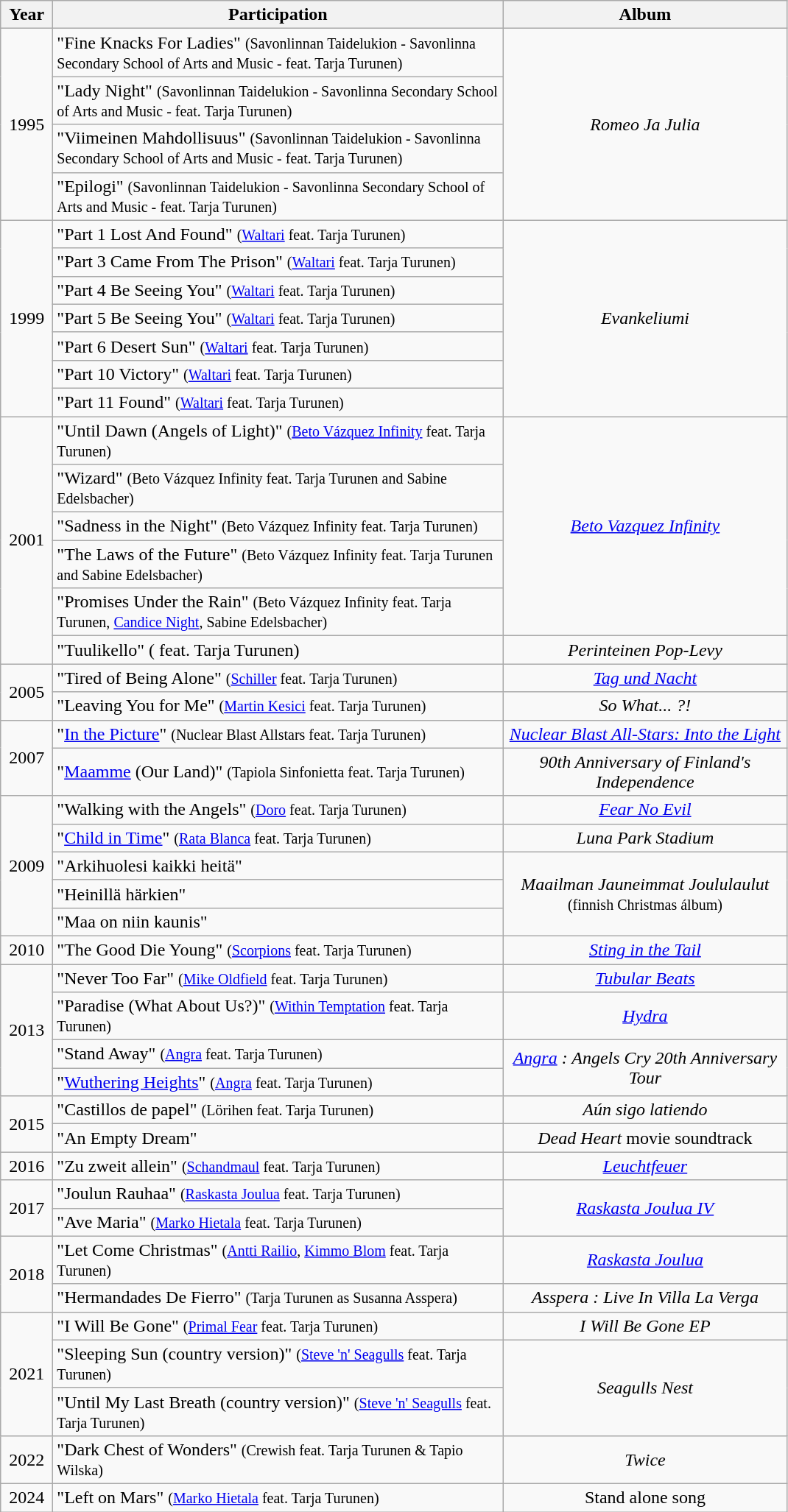<table class="wikitable">
<tr>
<th width="40">Year</th>
<th width="400">Participation</th>
<th width="250">Album</th>
</tr>
<tr>
<td style="text-align:center" rowspan="4">1995</td>
<td style="text-align:left">"Fine Knacks For Ladies" <small>(Savonlinnan Taidelukion - Savonlinna Secondary School of Arts and Music - feat. Tarja Turunen)</small></td>
<td style="text-align:center" rowspan="4"><em>Romeo Ja Julia</em></td>
</tr>
<tr>
<td style="text-align:left">"Lady Night" <small>(Savonlinnan Taidelukion - Savonlinna Secondary School of Arts and Music -  feat. Tarja Turunen)</small></td>
</tr>
<tr>
<td style="text-align:left">"Viimeinen Mahdollisuus" <small>(Savonlinnan Taidelukion - Savonlinna Secondary School of Arts and Music -  feat. Tarja Turunen)</small></td>
</tr>
<tr>
<td style="text-align:left">"Epilogi" <small>(Savonlinnan Taidelukion - Savonlinna Secondary School of Arts and Music -  feat. Tarja Turunen)</small></td>
</tr>
<tr>
<td style="text-align:center" rowspan="7">1999</td>
<td style="text-align:left">"Part 1 Lost And Found" <small>(<a href='#'>Waltari</a> feat. Tarja Turunen)</small></td>
<td style="text-align:center" rowspan="7"><em>Evankeliumi</em></td>
</tr>
<tr>
<td style="text-align:left">"Part 3 Came From The Prison" <small>(<a href='#'>Waltari</a> feat. Tarja Turunen)</small></td>
</tr>
<tr>
<td style="text-align:left">"Part 4 Be Seeing You" <small>(<a href='#'>Waltari</a> feat. Tarja Turunen)</small></td>
</tr>
<tr>
<td style="text-align:left">"Part 5 Be Seeing You" <small>(<a href='#'>Waltari</a> feat. Tarja Turunen)</small></td>
</tr>
<tr>
<td style="text-align:left">"Part 6 Desert Sun" <small>(<a href='#'>Waltari</a> feat. Tarja Turunen)</small></td>
</tr>
<tr>
<td style="text-align:left">"Part 10 Victory" <small>(<a href='#'>Waltari</a> feat. Tarja Turunen)</small></td>
</tr>
<tr>
<td style="text-align:left">"Part 11 Found" <small>(<a href='#'>Waltari</a> feat. Tarja Turunen)</small></td>
</tr>
<tr>
<td style="text-align:center" rowspan="6">2001</td>
<td style="text-align:left">"Until Dawn (Angels of Light)" <small>(<a href='#'>Beto Vázquez Infinity</a> feat. Tarja Turunen)</small></td>
<td style="text-align:center" rowspan="5"><em><a href='#'>Beto Vazquez Infinity</a></em></td>
</tr>
<tr>
<td style="text-align:left">"Wizard" <small>(Beto Vázquez Infinity feat. Tarja Turunen and Sabine Edelsbacher)</small></td>
</tr>
<tr>
<td style="text-align:left">"Sadness in the Night" <small>(Beto Vázquez Infinity feat. Tarja Turunen)</small></td>
</tr>
<tr>
<td style="text-align:left">"The Laws of the Future" <small>(Beto Vázquez Infinity feat. Tarja Turunen and Sabine Edelsbacher)</small></td>
</tr>
<tr>
<td style="text-align:left">"Promises Under the Rain" <small>(Beto Vázquez Infinity feat. Tarja Turunen, <a href='#'>Candice Night</a>, Sabine Edelsbacher)</small></td>
</tr>
<tr>
<td style="text-align:left">"Tuulikello" ( feat. Tarja Turunen)</td>
<td style="text-align:center"><em>Perinteinen Pop-Levy</em></td>
</tr>
<tr>
<td style="text-align:center" rowspan="2">2005</td>
<td style="text-align:left">"Tired of Being Alone" <small>(<a href='#'>Schiller</a> feat. Tarja Turunen)</small></td>
<td style="text-align:center"><em><a href='#'>Tag und Nacht</a></em></td>
</tr>
<tr>
<td style="text-align:left">"Leaving You for Me" <small>(<a href='#'>Martin Kesici</a> feat. Tarja Turunen)</small></td>
<td style="text-align:center"><em>So What... ?!</em></td>
</tr>
<tr>
<td style="text-align:center" rowspan="2">2007</td>
<td style="text-align:left">"<a href='#'>In the Picture</a>" <small>(Nuclear Blast Allstars feat. Tarja Turunen)</small></td>
<td style="text-align:center"><em><a href='#'>Nuclear Blast All-Stars: Into the Light</a></em></td>
</tr>
<tr>
<td style="text-align:left">"<a href='#'>Maamme</a> (Our Land)" <small>(Tapiola Sinfonietta feat. Tarja Turunen)</small></td>
<td style="text-align:center"><em>90th Anniversary of Finland's Independence</em></td>
</tr>
<tr>
<td style="text-align:center" rowspan="5">2009</td>
<td style="text-align:left">"Walking with the Angels" <small>(<a href='#'>Doro</a> feat. Tarja Turunen)</small></td>
<td style="text-align:center"><em><a href='#'>Fear No Evil</a></em></td>
</tr>
<tr>
<td style="text-align:left">"<a href='#'>Child in Time</a>" <small>(<a href='#'>Rata Blanca</a> feat. Tarja Turunen)</small></td>
<td style="text-align:center"><em>Luna Park Stadium</em></td>
</tr>
<tr>
<td style="text-align:left">"Arkihuolesi kaikki heitä"</td>
<td style="text-align:center" rowspan="3"><em>Maailman Jauneimmat Joululaulut</em> <small>(finnish Christmas álbum)</small></td>
</tr>
<tr>
<td style="text-align:left">"Heinillä härkien"</td>
</tr>
<tr>
<td style="text-align:left">"Maa on niin kaunis"</td>
</tr>
<tr>
<td style="text-align:center">2010</td>
<td style="text-align:left">"The Good Die Young" <small>(<a href='#'>Scorpions</a> feat. Tarja Turunen)</small></td>
<td style="text-align:center"><em><a href='#'>Sting in the Tail</a></em></td>
</tr>
<tr>
<td style="text-align:center" rowspan="4">2013</td>
<td style="text-align:left">"Never Too Far" <small>(<a href='#'>Mike Oldfield</a> feat. Tarja Turunen)</small></td>
<td style="text-align:center"><em><a href='#'>Tubular Beats</a></em></td>
</tr>
<tr>
<td style="text-align:left">"Paradise (What About Us?)" <small>(<a href='#'>Within Temptation</a> feat. Tarja Turunen)</small></td>
<td style="text-align:center"><em><a href='#'>Hydra</a></em></td>
</tr>
<tr>
<td style="text-align:left">"Stand Away" <small>(<a href='#'>Angra</a> feat. Tarja Turunen)</small></td>
<td style="text-align:center" rowspan="2"><em><a href='#'>Angra</a> : Angels Cry 20th Anniversary Tour</em></td>
</tr>
<tr>
<td style="text-align:left">"<a href='#'>Wuthering Heights</a>" <small>(<a href='#'>Angra</a> feat. Tarja Turunen)</small></td>
</tr>
<tr>
<td style="text-align:center" rowspan="2">2015</td>
<td style="text-align:left">"Castillos de papel" <small>(Lörihen feat. Tarja Turunen)</small></td>
<td style="text-align:center"><em>Aún sigo latiendo</em></td>
</tr>
<tr>
<td style="text-align:left">"An Empty Dream"</td>
<td style="text-align:center"><em>Dead Heart</em> movie soundtrack</td>
</tr>
<tr>
<td style="text-align:center">2016</td>
<td style="text-align:left">"Zu zweit allein" <small>(<a href='#'>Schandmaul</a> feat. Tarja Turunen)</small></td>
<td style="text-align:center"><em><a href='#'>Leuchtfeuer</a></em></td>
</tr>
<tr>
<td style="text-align:center" rowspan="2">2017</td>
<td style="text-align:left">"Joulun Rauhaa" <small>(<a href='#'>Raskasta Joulua</a> feat. Tarja Turunen)</small></td>
<td style="text-align:center" rowspan="2"><em><a href='#'> Raskasta Joulua IV</a></em></td>
</tr>
<tr>
<td style="text-align:left">"Ave Maria" <small>(<a href='#'>Marko Hietala</a> feat. Tarja Turunen)</small></td>
</tr>
<tr>
<td style="text-align:center" rowspan="2">2018</td>
<td style="text-align:left">"Let Come Christmas" <small>(<a href='#'>Antti Railio</a>, <a href='#'>Kimmo Blom</a> feat. Tarja Turunen)</small></td>
<td style="text-align:center"><em><a href='#'>Raskasta Joulua</a></em></td>
</tr>
<tr>
<td style="text-align:left">"Hermandades De Fierro" <small>(Tarja Turunen as Susanna Asspera)</small></td>
<td style="text-align:center"><em>Asspera : Live In Villa La Verga</em></td>
</tr>
<tr>
<td style="text-align:center" rowspan="3">2021</td>
<td style="text-align:left">"I Will Be Gone" <small>(<a href='#'>Primal Fear</a> feat. Tarja Turunen)</small></td>
<td style="text-align:center"><em>I Will Be Gone EP</em></td>
</tr>
<tr>
<td style="text-align:left">"Sleeping Sun (country version)" <small>(<a href='#'>Steve 'n' Seagulls</a> feat. Tarja Turunen)</small></td>
<td style="text-align:center" rowspan="2"><em>Seagulls Nest</em></td>
</tr>
<tr>
<td style="text-align:left">"Until My Last Breath (country version)" <small>(<a href='#'>Steve 'n' Seagulls</a> feat. Tarja Turunen)</small></td>
</tr>
<tr>
<td style="text-align:center">2022</td>
<td style="text-align:left">"Dark Chest of Wonders" <small>(Crewish feat. Tarja Turunen & Tapio Wilska)</small></td>
<td style="text-align:center"><em>Twice</em></td>
</tr>
<tr>
<td style="text-align:center">2024</td>
<td style="text-align:left">"Left on Mars" <small>(<a href='#'>Marko Hietala</a> feat. Tarja Turunen)</small></td>
<td style="text-align:center">Stand alone song</td>
</tr>
</table>
